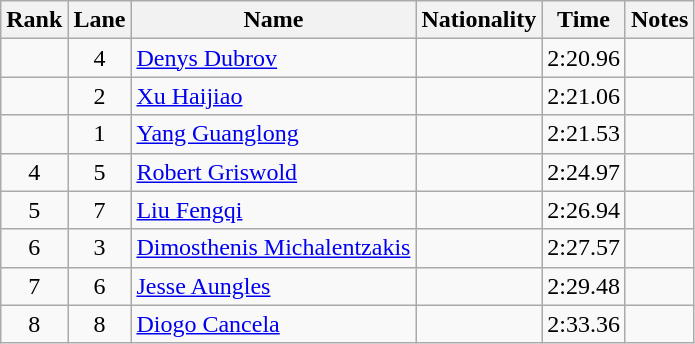<table class="wikitable sortable" style="text-align:center">
<tr>
<th>Rank</th>
<th>Lane</th>
<th>Name</th>
<th>Nationality</th>
<th>Time</th>
<th>Notes</th>
</tr>
<tr>
<td></td>
<td>4</td>
<td align=left><a href='#'>Denys Dubrov</a></td>
<td align=left></td>
<td>2:20.96</td>
<td></td>
</tr>
<tr>
<td></td>
<td>2</td>
<td align=left><a href='#'>Xu Haijiao</a></td>
<td align=left></td>
<td>2:21.06</td>
<td></td>
</tr>
<tr>
<td></td>
<td>1</td>
<td align=left><a href='#'>Yang Guanglong</a></td>
<td align=left></td>
<td>2:21.53</td>
<td></td>
</tr>
<tr>
<td>4</td>
<td>5</td>
<td align=left><a href='#'>Robert Griswold</a></td>
<td align=left></td>
<td>2:24.97</td>
<td></td>
</tr>
<tr>
<td>5</td>
<td>7</td>
<td align=left><a href='#'>Liu Fengqi</a></td>
<td align=left></td>
<td>2:26.94</td>
<td></td>
</tr>
<tr>
<td>6</td>
<td>3</td>
<td align=left><a href='#'>Dimosthenis Michalentzakis</a></td>
<td align=left></td>
<td>2:27.57</td>
<td></td>
</tr>
<tr>
<td>7</td>
<td>6</td>
<td align=left><a href='#'>Jesse Aungles</a></td>
<td align=left></td>
<td>2:29.48</td>
<td></td>
</tr>
<tr>
<td>8</td>
<td>8</td>
<td align=left><a href='#'>Diogo Cancela</a></td>
<td align=left></td>
<td>2:33.36</td>
<td></td>
</tr>
</table>
